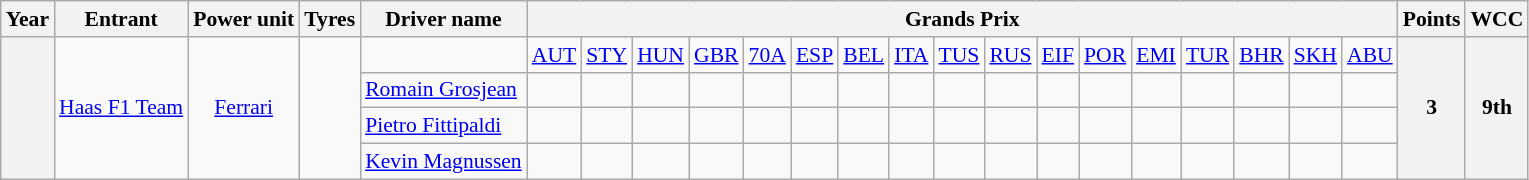<table class="wikitable" style="text-align:center; font-size:90%">
<tr>
<th>Year</th>
<th>Entrant</th>
<th>Power unit</th>
<th>Tyres</th>
<th>Driver name</th>
<th colspan="17">Grands Prix</th>
<th>Points</th>
<th>WCC</th>
</tr>
<tr>
<th rowspan="4"></th>
<td rowspan="4"><a href='#'>Haas F1 Team</a></td>
<td rowspan="4"><a href='#'>Ferrari</a></td>
<td rowspan="4"></td>
<td></td>
<td><a href='#'>AUT</a></td>
<td><a href='#'>STY</a></td>
<td><a href='#'>HUN</a></td>
<td><a href='#'>GBR</a></td>
<td><a href='#'>70A</a></td>
<td><a href='#'>ESP</a></td>
<td><a href='#'>BEL</a></td>
<td><a href='#'>ITA</a></td>
<td><a href='#'>TUS</a></td>
<td><a href='#'>RUS</a></td>
<td><a href='#'>EIF</a></td>
<td><a href='#'>POR</a></td>
<td><a href='#'>EMI</a></td>
<td><a href='#'>TUR</a></td>
<td><a href='#'>BHR</a></td>
<td><a href='#'>SKH</a></td>
<td><a href='#'>ABU</a></td>
<th rowspan="4">3</th>
<th rowspan="4">9th</th>
</tr>
<tr>
<td align=left><a href='#'>Romain Grosjean</a></td>
<td></td>
<td></td>
<td></td>
<td></td>
<td></td>
<td></td>
<td></td>
<td></td>
<td></td>
<td></td>
<td></td>
<td></td>
<td></td>
<td></td>
<td></td>
<td></td>
<td></td>
</tr>
<tr>
<td align=left><a href='#'>Pietro Fittipaldi</a></td>
<td></td>
<td></td>
<td></td>
<td></td>
<td></td>
<td></td>
<td></td>
<td></td>
<td></td>
<td></td>
<td></td>
<td></td>
<td></td>
<td></td>
<td></td>
<td></td>
<td></td>
</tr>
<tr>
<td align=left><a href='#'>Kevin Magnussen</a></td>
<td></td>
<td></td>
<td></td>
<td></td>
<td></td>
<td></td>
<td></td>
<td></td>
<td></td>
<td></td>
<td></td>
<td></td>
<td></td>
<td></td>
<td></td>
<td></td>
<td></td>
</tr>
</table>
